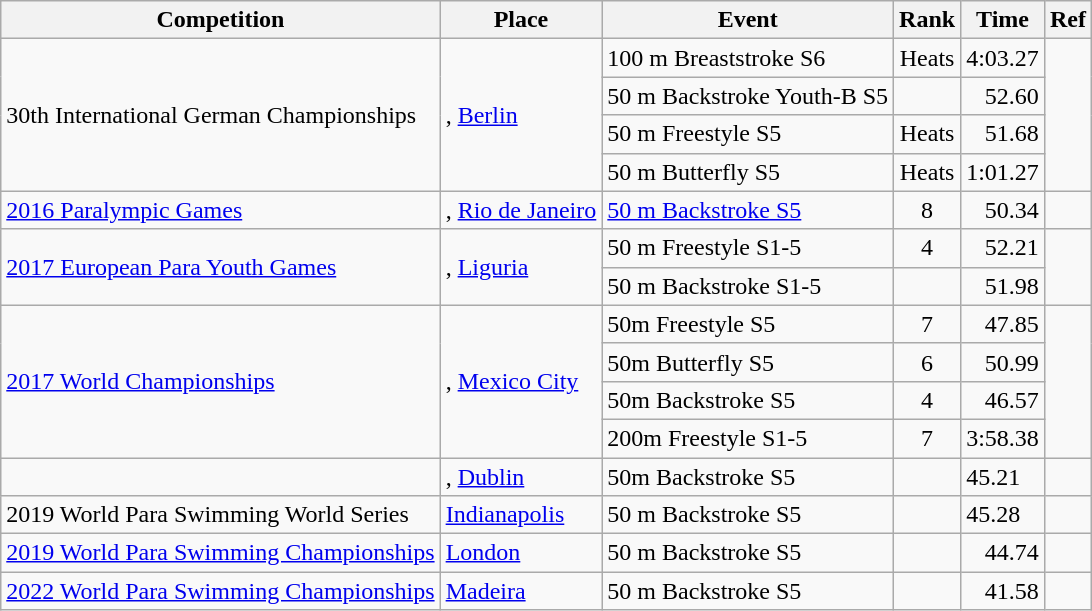<table class=wikitable>
<tr>
<th>Competition</th>
<th>Place</th>
<th>Event</th>
<th>Rank</th>
<th>Time</th>
<th>Ref</th>
</tr>
<tr>
<td rowspan=4>30th International German Championships</td>
<td rowspan=4>, <a href='#'>Berlin</a></td>
<td>100 m Breaststroke  S6</td>
<td align=center>Heats</td>
<td align=right>4:03.27</td>
<td rowspan=4></td>
</tr>
<tr>
<td>50 m Backstroke Youth-B S5</td>
<td align=center></td>
<td align=right>52.60</td>
</tr>
<tr>
<td>50 m Freestyle S5</td>
<td align=center>Heats</td>
<td align=right>51.68</td>
</tr>
<tr>
<td>50 m Butterfly S5</td>
<td align=center>Heats</td>
<td align=right>1:01.27</td>
</tr>
<tr>
<td><a href='#'>2016 Paralympic Games</a></td>
<td>, <a href='#'>Rio de Janeiro</a></td>
<td><a href='#'>50 m Backstroke S5</a></td>
<td align=center>8</td>
<td align=right>50.34</td>
<td></td>
</tr>
<tr>
<td rowspan=2><a href='#'>2017 European Para Youth Games</a></td>
<td rowspan=2>, <a href='#'>Liguria</a></td>
<td>50 m Freestyle S1-5</td>
<td align=center>4</td>
<td align=right>52.21</td>
<td rowspan=2></td>
</tr>
<tr>
<td>50 m Backstroke S1-5</td>
<td align=center></td>
<td align=right>51.98</td>
</tr>
<tr>
<td rowspan=4><a href='#'>2017 World Championships</a></td>
<td rowspan=4>, <a href='#'>Mexico City</a></td>
<td>50m Freestyle S5</td>
<td align=center>7</td>
<td align=right>47.85</td>
<td rowspan=4></td>
</tr>
<tr>
<td>50m Butterfly S5</td>
<td align=center>6</td>
<td align=right>50.99</td>
</tr>
<tr>
<td>50m Backstroke S5</td>
<td align=center>4</td>
<td align=right>46.57</td>
</tr>
<tr>
<td>200m Freestyle S1-5</td>
<td align=center>7</td>
<td align=right>3:58.38</td>
</tr>
<tr>
<td></td>
<td>, <a href='#'>Dublin</a></td>
<td>50m Backstroke S5</td>
<td align=center></td>
<td>45.21</td>
<td></td>
</tr>
<tr>
<td>2019 World Para Swimming World Series</td>
<td> <a href='#'>Indianapolis</a></td>
<td>50 m Backstroke S5</td>
<td align=center></td>
<td>45.28</td>
<td></td>
</tr>
<tr>
<td><a href='#'>2019 World Para Swimming Championships</a></td>
<td> <a href='#'>London</a></td>
<td>50 m Backstroke S5</td>
<td align=center></td>
<td align=right>44.74</td>
<td></td>
</tr>
<tr>
<td><a href='#'>2022 World Para Swimming Championships</a></td>
<td> <a href='#'>Madeira</a></td>
<td>50 m Backstroke S5</td>
<td align=center></td>
<td align=right>41.58</td>
<td></td>
</tr>
</table>
